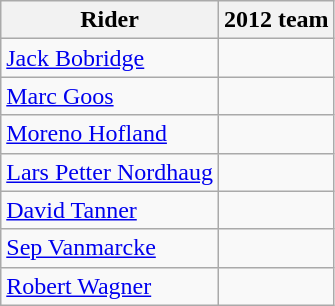<table class="wikitable">
<tr>
<th>Rider</th>
<th>2012 team</th>
</tr>
<tr>
<td><a href='#'>Jack Bobridge</a></td>
<td></td>
</tr>
<tr>
<td><a href='#'>Marc Goos</a></td>
<td></td>
</tr>
<tr>
<td><a href='#'>Moreno Hofland</a></td>
<td></td>
</tr>
<tr>
<td><a href='#'>Lars Petter Nordhaug</a></td>
<td></td>
</tr>
<tr>
<td><a href='#'>David Tanner</a></td>
<td></td>
</tr>
<tr>
<td><a href='#'>Sep Vanmarcke</a></td>
<td></td>
</tr>
<tr>
<td><a href='#'>Robert Wagner</a></td>
<td></td>
</tr>
</table>
